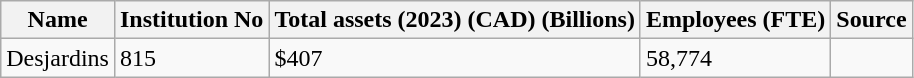<table class="wikitable">
<tr>
<th>Name</th>
<th>Institution No</th>
<th>Total assets (2023) (CAD) (Billions)</th>
<th>Employees (FTE)</th>
<th>Source</th>
</tr>
<tr>
<td>Desjardins</td>
<td>815</td>
<td>$407</td>
<td>58,774</td>
<td></td>
</tr>
</table>
